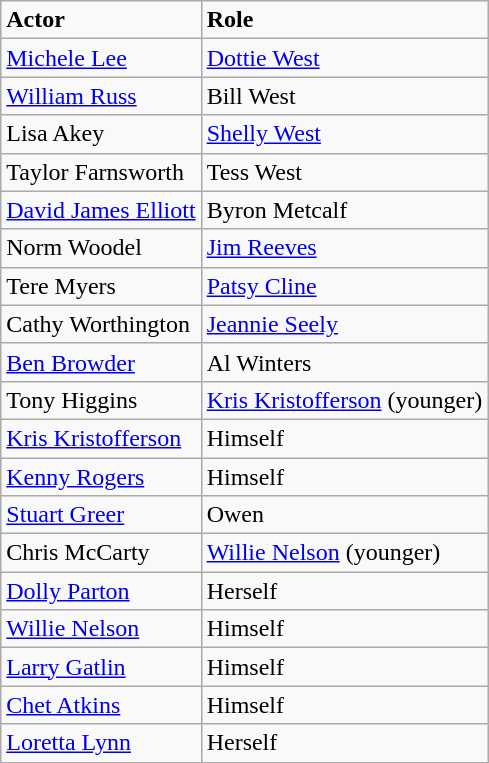<table class="wikitable">
<tr>
<td><strong>Actor</strong></td>
<td><strong>Role</strong></td>
</tr>
<tr>
<td><a href='#'>Michele Lee</a></td>
<td><a href='#'>Dottie West</a></td>
</tr>
<tr>
<td><a href='#'>William Russ</a></td>
<td>Bill West</td>
</tr>
<tr>
<td>Lisa Akey</td>
<td><a href='#'>Shelly West</a></td>
</tr>
<tr>
<td>Taylor Farnsworth</td>
<td>Tess West</td>
</tr>
<tr>
<td><a href='#'>David James Elliott</a></td>
<td>Byron Metcalf</td>
</tr>
<tr>
<td>Norm Woodel</td>
<td><a href='#'>Jim Reeves</a></td>
</tr>
<tr>
<td>Tere Myers</td>
<td><a href='#'>Patsy Cline</a></td>
</tr>
<tr>
<td>Cathy Worthington</td>
<td><a href='#'>Jeannie Seely</a></td>
</tr>
<tr>
<td><a href='#'>Ben Browder</a></td>
<td>Al Winters</td>
</tr>
<tr>
<td>Tony Higgins</td>
<td><a href='#'>Kris Kristofferson</a> (younger)</td>
</tr>
<tr>
<td><a href='#'>Kris Kristofferson</a></td>
<td>Himself</td>
</tr>
<tr>
<td><a href='#'>Kenny Rogers</a></td>
<td>Himself</td>
</tr>
<tr>
<td><a href='#'>Stuart Greer</a></td>
<td>Owen</td>
</tr>
<tr>
<td>Chris McCarty</td>
<td><a href='#'>Willie Nelson</a> (younger)</td>
</tr>
<tr>
<td><a href='#'>Dolly Parton</a></td>
<td>Herself</td>
</tr>
<tr>
<td><a href='#'>Willie Nelson</a></td>
<td>Himself</td>
</tr>
<tr>
<td><a href='#'>Larry Gatlin</a></td>
<td>Himself</td>
</tr>
<tr>
<td><a href='#'>Chet Atkins</a></td>
<td>Himself</td>
</tr>
<tr>
<td><a href='#'>Loretta Lynn</a></td>
<td>Herself</td>
</tr>
</table>
